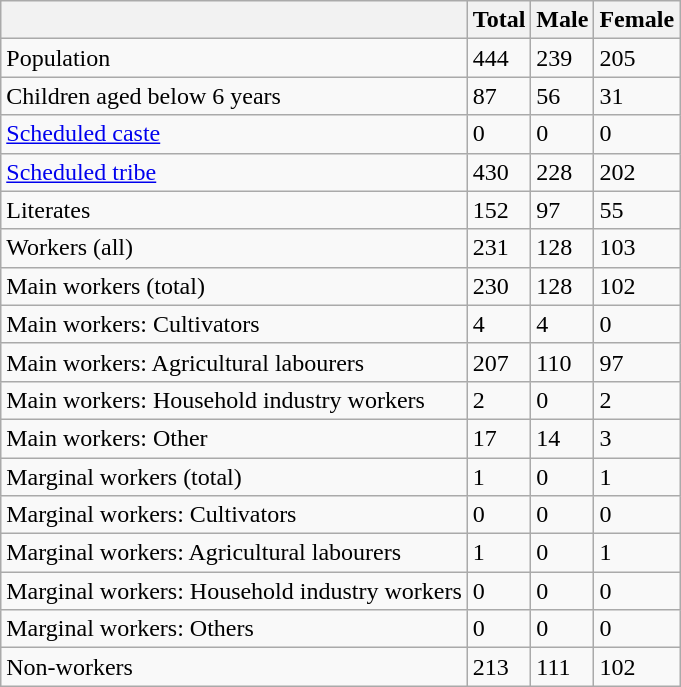<table class="wikitable sortable">
<tr>
<th></th>
<th>Total</th>
<th>Male</th>
<th>Female</th>
</tr>
<tr>
<td>Population</td>
<td>444</td>
<td>239</td>
<td>205</td>
</tr>
<tr>
<td>Children aged below 6 years</td>
<td>87</td>
<td>56</td>
<td>31</td>
</tr>
<tr>
<td><a href='#'>Scheduled caste</a></td>
<td>0</td>
<td>0</td>
<td>0</td>
</tr>
<tr>
<td><a href='#'>Scheduled tribe</a></td>
<td>430</td>
<td>228</td>
<td>202</td>
</tr>
<tr>
<td>Literates</td>
<td>152</td>
<td>97</td>
<td>55</td>
</tr>
<tr>
<td>Workers (all)</td>
<td>231</td>
<td>128</td>
<td>103</td>
</tr>
<tr>
<td>Main workers (total)</td>
<td>230</td>
<td>128</td>
<td>102</td>
</tr>
<tr>
<td>Main workers: Cultivators</td>
<td>4</td>
<td>4</td>
<td>0</td>
</tr>
<tr>
<td>Main workers: Agricultural labourers</td>
<td>207</td>
<td>110</td>
<td>97</td>
</tr>
<tr>
<td>Main workers: Household industry workers</td>
<td>2</td>
<td>0</td>
<td>2</td>
</tr>
<tr>
<td>Main workers: Other</td>
<td>17</td>
<td>14</td>
<td>3</td>
</tr>
<tr>
<td>Marginal workers (total)</td>
<td>1</td>
<td>0</td>
<td>1</td>
</tr>
<tr>
<td>Marginal workers: Cultivators</td>
<td>0</td>
<td>0</td>
<td>0</td>
</tr>
<tr>
<td>Marginal workers: Agricultural labourers</td>
<td>1</td>
<td>0</td>
<td>1</td>
</tr>
<tr>
<td>Marginal workers: Household industry workers</td>
<td>0</td>
<td>0</td>
<td>0</td>
</tr>
<tr>
<td>Marginal workers: Others</td>
<td>0</td>
<td>0</td>
<td>0</td>
</tr>
<tr>
<td>Non-workers</td>
<td>213</td>
<td>111</td>
<td>102</td>
</tr>
</table>
